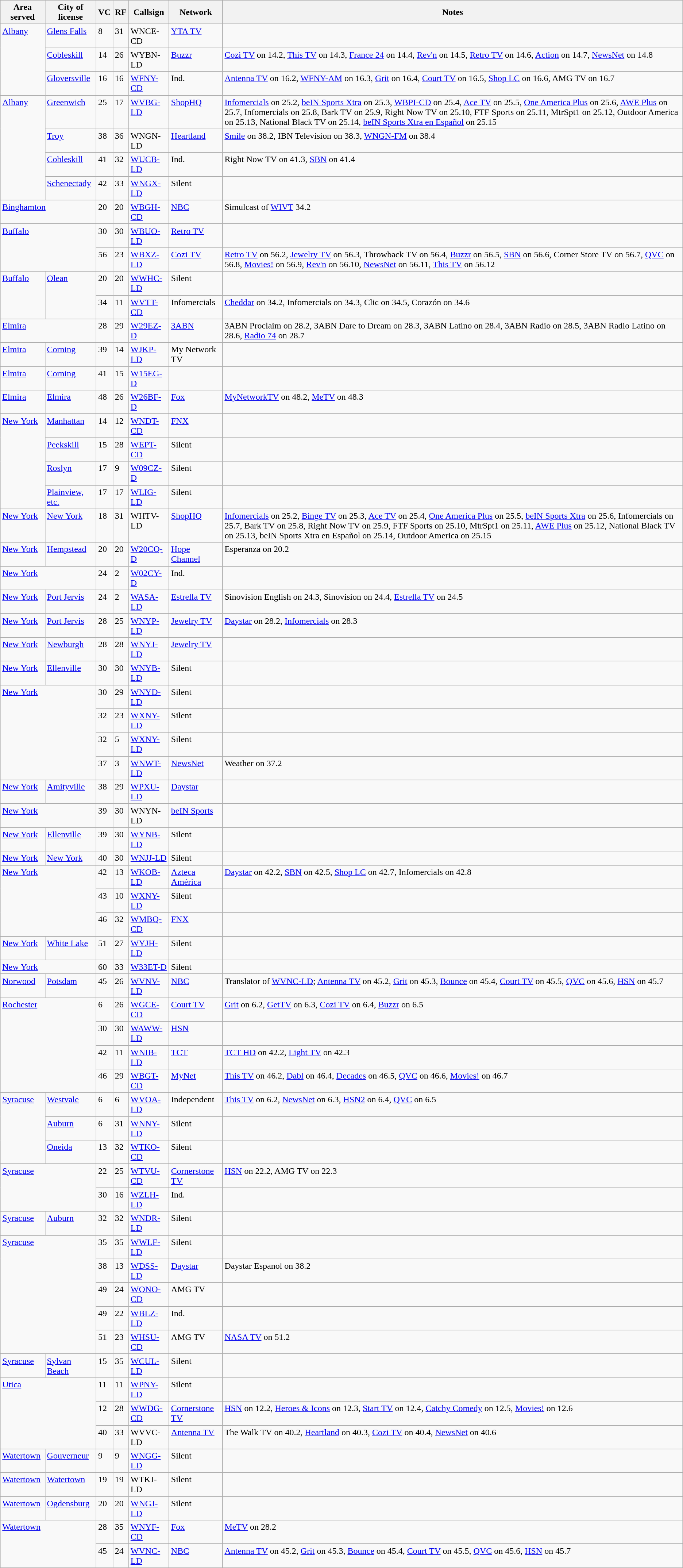<table class="sortable wikitable" style="margin: 1em 1em 1em 0; background: #f9f9f9;">
<tr>
<th>Area served</th>
<th>City of license</th>
<th>VC</th>
<th>RF</th>
<th>Callsign</th>
<th>Network</th>
<th class="unsortable">Notes</th>
</tr>
<tr style="vertical-align: top; text-align: left;">
<td colspan="1" rowspan="3"><a href='#'>Albany</a></td>
<td><a href='#'>Glens Falls</a></td>
<td>8</td>
<td>31</td>
<td>WNCE-CD</td>
<td><a href='#'>YTA TV</a></td>
<td></td>
</tr>
<tr style="vertical-align: top; text-align: left;">
<td><a href='#'>Cobleskill</a></td>
<td>14</td>
<td>26</td>
<td>WYBN-LD</td>
<td><a href='#'>Buzzr</a></td>
<td><a href='#'>Cozi TV</a> on 14.2, <a href='#'>This TV</a> on 14.3, <a href='#'>France 24</a> on 14.4, <a href='#'>Rev'n</a> on 14.5, <a href='#'>Retro TV</a> on 14.6, <a href='#'>Action</a> on 14.7, <a href='#'>NewsNet</a> on 14.8</td>
</tr>
<tr style="vertical-align: top; text-align: left;">
<td><a href='#'>Gloversville</a></td>
<td>16</td>
<td>16</td>
<td><a href='#'>WFNY-CD</a></td>
<td>Ind.</td>
<td><a href='#'>Antenna TV</a> on 16.2, <a href='#'>WFNY-AM</a> on 16.3, <a href='#'>Grit</a> on 16.4, <a href='#'>Court TV</a> on 16.5, <a href='#'>Shop LC</a> on 16.6, AMG TV on 16.7</td>
</tr>
<tr style="vertical-align: top; text-align: left;">
<td colspan="1" rowspan="4"><a href='#'>Albany</a></td>
<td><a href='#'>Greenwich</a></td>
<td>25</td>
<td>17</td>
<td><a href='#'>WVBG-LD</a></td>
<td><a href='#'>ShopHQ</a></td>
<td><a href='#'>Infomercials</a> on 25.2, <a href='#'>beIN Sports Xtra</a> on 25.3, <a href='#'>WBPI-CD</a> on 25.4, <a href='#'>Ace TV</a> on 25.5, <a href='#'>One America Plus</a> on 25.6, <a href='#'>AWE Plus</a> on 25.7, Infomercials on 25.8, Bark TV on 25.9, Right Now TV on 25.10, FTF Sports on 25.11, MtrSpt1 on 25.12, Outdoor America on 25.13, National Black TV on 25.14, <a href='#'>beIN Sports Xtra en Español</a> on 25.15</td>
</tr>
<tr style="vertical-align: top; text-align: left;">
<td><a href='#'>Troy</a></td>
<td>38</td>
<td>36</td>
<td>WNGN-LD</td>
<td><a href='#'>Heartland</a></td>
<td><a href='#'>Smile</a> on 38.2, IBN Television on 38.3, <a href='#'>WNGN-FM</a> on 38.4</td>
</tr>
<tr style="vertical-align: top; text-align: left;">
<td><a href='#'>Cobleskill</a></td>
<td>41</td>
<td>32</td>
<td><a href='#'>WUCB-LD</a></td>
<td>Ind.</td>
<td>Right Now TV on 41.3, <a href='#'>SBN</a> on 41.4</td>
</tr>
<tr style="vertical-align: top; text-align: left;">
<td><a href='#'>Schenectady</a></td>
<td>42</td>
<td>33</td>
<td><a href='#'>WNGX-LD</a></td>
<td>Silent</td>
<td></td>
</tr>
<tr style="vertical-align: top; text-align: left;">
<td colspan="2"><a href='#'>Binghamton</a></td>
<td>20</td>
<td>20</td>
<td><a href='#'>WBGH-CD</a></td>
<td><a href='#'>NBC</a></td>
<td>Simulcast of <a href='#'>WIVT</a> 34.2</td>
</tr>
<tr style="vertical-align: top; text-align: left;">
<td colspan="2" rowspan="2"><a href='#'>Buffalo</a></td>
<td>30</td>
<td>30</td>
<td><a href='#'>WBUO-LD</a></td>
<td><a href='#'>Retro TV</a></td>
<td></td>
</tr>
<tr style="vertical-align: top; text-align: left;">
<td>56</td>
<td>23</td>
<td><a href='#'>WBXZ-LD</a></td>
<td><a href='#'>Cozi TV</a></td>
<td><a href='#'>Retro TV</a> on 56.2, <a href='#'>Jewelry TV</a> on 56.3, Throwback TV on 56.4, <a href='#'>Buzzr</a> on 56.5, <a href='#'>SBN</a> on 56.6, Corner Store TV on 56.7, <a href='#'>QVC</a> on 56.8, <a href='#'>Movies!</a> on 56.9, <a href='#'>Rev'n</a> on 56.10, <a href='#'>NewsNet</a> on 56.11, <a href='#'>This TV</a> on 56.12</td>
</tr>
<tr style="vertical-align: top; text-align: left;">
<td colspan="1" rowspan="2"><a href='#'>Buffalo</a></td>
<td colspan="1" rowspan="2"><a href='#'>Olean</a></td>
<td>20</td>
<td>20</td>
<td><a href='#'>WWHC-LD</a></td>
<td>Silent</td>
<td></td>
</tr>
<tr style="vertical-align: top; text-align: left;">
<td>34</td>
<td>11</td>
<td><a href='#'>WVTT-CD</a></td>
<td>Infomercials</td>
<td><a href='#'>Cheddar</a> on 34.2, Infomercials on 34.3, Clic on 34.5, Corazón on 34.6</td>
</tr>
<tr style="vertical-align: top; text-align: left;">
<td colspan="2"><a href='#'>Elmira</a></td>
<td>28</td>
<td>29</td>
<td><a href='#'>W29EZ-D</a></td>
<td><a href='#'>3ABN</a></td>
<td>3ABN Proclaim on 28.2, 3ABN Dare to Dream on 28.3, 3ABN Latino on 28.4, 3ABN Radio on 28.5, 3ABN Radio Latino on 28.6, <a href='#'>Radio 74</a> on 28.7</td>
</tr>
<tr style="vertical-align: top; text-align: left;">
<td><a href='#'>Elmira</a></td>
<td><a href='#'>Corning</a></td>
<td>39</td>
<td>14</td>
<td><a href='#'>WJKP-LD</a></td>
<td>My Network TV</td>
<td></td>
</tr>
<tr style="vertical-align: top; text-align: left;">
<td><a href='#'>Elmira</a></td>
<td><a href='#'>Corning</a></td>
<td>41</td>
<td>15</td>
<td><a href='#'>W15EG-D</a></td>
<td></td>
<td></td>
</tr>
<tr style="vertical-align: top; text-align: left;">
<td><a href='#'>Elmira</a></td>
<td><a href='#'>Elmira</a></td>
<td>48</td>
<td>26</td>
<td><a href='#'>W26BF-D</a></td>
<td><a href='#'>Fox</a></td>
<td><a href='#'>MyNetworkTV</a> on 48.2, <a href='#'>MeTV</a> on 48.3</td>
</tr>
<tr style="vertical-align: top; text-align: left;">
<td colspan="1" rowspan="4"><a href='#'>New York</a></td>
<td><a href='#'>Manhattan</a></td>
<td>14</td>
<td>12</td>
<td><a href='#'>WNDT-CD</a></td>
<td><a href='#'>FNX</a></td>
<td></td>
</tr>
<tr style="vertical-align: top; text-align: left;">
<td><a href='#'>Peekskill</a></td>
<td>15</td>
<td>28</td>
<td><a href='#'>WEPT-CD</a></td>
<td>Silent</td>
<td></td>
</tr>
<tr style="vertical-align: top; text-align: left;">
<td><a href='#'>Roslyn</a></td>
<td>17</td>
<td>9</td>
<td><a href='#'>W09CZ-D</a></td>
<td>Silent</td>
<td></td>
</tr>
<tr style="vertical-align: top; text-align: left;">
<td><a href='#'>Plainview, etc.</a></td>
<td>17</td>
<td>17</td>
<td><a href='#'>WLIG-LD</a></td>
<td>Silent</td>
<td></td>
</tr>
<tr style="vertical-align: top; text-align: left;">
<td><a href='#'>New York</a></td>
<td><a href='#'>New York</a></td>
<td>18</td>
<td>31</td>
<td>WHTV-LD</td>
<td><a href='#'>ShopHQ</a></td>
<td><a href='#'>Infomercials</a> on 25.2, <a href='#'>Binge TV</a> on 25.3, <a href='#'>Ace TV</a> on 25.4, <a href='#'>One America Plus</a> on 25.5, <a href='#'>beIN Sports Xtra</a> on 25.6, Infomercials on 25.7, Bark TV on 25.8, Right Now TV on 25.9, FTF Sports on 25.10, MtrSpt1 on 25.11, <a href='#'>AWE Plus</a> on 25.12, National Black TV on 25.13, beIN Sports Xtra en Español on 25.14, Outdoor America on 25.15</td>
</tr>
<tr style="vertical-align: top; text-align: left;">
<td><a href='#'>New York</a></td>
<td><a href='#'>Hempstead</a></td>
<td>20</td>
<td>20</td>
<td><a href='#'>W20CQ-D</a></td>
<td><a href='#'>Hope Channel</a></td>
<td>Esperanza on 20.2</td>
</tr>
<tr style="vertical-align: top; text-align: left;">
<td colspan="2"><a href='#'>New York</a></td>
<td>24</td>
<td>2</td>
<td><a href='#'>W02CY-D</a></td>
<td>Ind.</td>
<td></td>
</tr>
<tr style="vertical-align: top; text-align: left;">
<td><a href='#'>New York</a></td>
<td><a href='#'>Port Jervis</a></td>
<td>24</td>
<td>2</td>
<td><a href='#'>WASA-LD</a></td>
<td><a href='#'>Estrella TV</a></td>
<td>Sinovision English on 24.3, Sinovision on 24.4, <a href='#'>Estrella TV</a> on 24.5</td>
</tr>
<tr style="vertical-align: top; text-align: left;">
<td><a href='#'>New York</a></td>
<td><a href='#'>Port Jervis</a></td>
<td>28</td>
<td>25</td>
<td><a href='#'>WNYP-LD</a></td>
<td><a href='#'>Jewelry TV</a></td>
<td><a href='#'>Daystar</a> on 28.2, <a href='#'>Infomercials</a> on 28.3</td>
</tr>
<tr style="vertical-align: top; text-align: left;">
<td><a href='#'>New York</a></td>
<td><a href='#'>Newburgh</a></td>
<td>28</td>
<td>28</td>
<td><a href='#'>WNYJ-LD</a></td>
<td><a href='#'>Jewelry TV</a></td>
<td></td>
</tr>
<tr style="vertical-align: top; text-align: left;">
<td><a href='#'>New York</a></td>
<td><a href='#'>Ellenville</a></td>
<td>30</td>
<td>30</td>
<td><a href='#'>WNYB-LD</a></td>
<td>Silent</td>
<td></td>
</tr>
<tr style="vertical-align: top; text-align: left;">
<td colspan="2" rowspan="4"><a href='#'>New York</a></td>
<td>30</td>
<td>29</td>
<td><a href='#'>WNYD-LD</a></td>
<td>Silent</td>
<td></td>
</tr>
<tr style="vertical-align: top; text-align: left;">
<td>32</td>
<td>23</td>
<td><a href='#'>WXNY-LD</a></td>
<td>Silent</td>
<td></td>
</tr>
<tr style="vertical-align: top; text-align: left;">
<td>32</td>
<td>5</td>
<td><a href='#'>WXNY-LD</a></td>
<td>Silent</td>
<td></td>
</tr>
<tr style="vertical-align: top; text-align: left;">
<td>37</td>
<td>3</td>
<td><a href='#'>WNWT-LD</a></td>
<td><a href='#'>NewsNet</a></td>
<td>Weather on 37.2</td>
</tr>
<tr style="vertical-align: top; text-align: left;">
<td><a href='#'>New York</a></td>
<td><a href='#'>Amityville</a></td>
<td>38</td>
<td>29</td>
<td><a href='#'>WPXU-LD</a></td>
<td><a href='#'>Daystar</a></td>
<td></td>
</tr>
<tr style="vertical-align: top; text-align: left;">
<td colspan="2"><a href='#'>New York</a></td>
<td>39</td>
<td>30</td>
<td>WNYN-LD</td>
<td><a href='#'>beIN Sports</a></td>
<td></td>
</tr>
<tr style="vertical-align: top; text-align: left;">
<td><a href='#'>New York</a></td>
<td><a href='#'>Ellenville</a></td>
<td>39</td>
<td>30</td>
<td><a href='#'>WYNB-LD</a></td>
<td>Silent</td>
<td></td>
</tr>
<tr style="vertical-align: top; text-align: left;">
<td><a href='#'>New York</a></td>
<td><a href='#'>New York</a></td>
<td>40</td>
<td>30</td>
<td><a href='#'>WNJJ-LD</a></td>
<td>Silent</td>
<td></td>
</tr>
<tr style="vertical-align: top; text-align: left;">
<td colspan="2" rowspan="3"><a href='#'>New York</a></td>
<td>42</td>
<td>13</td>
<td><a href='#'>WKOB-LD</a></td>
<td><a href='#'>Azteca América</a></td>
<td><a href='#'>Daystar</a> on 42.2, <a href='#'>SBN</a> on 42.5, <a href='#'>Shop LC</a> on 42.7, Infomercials on 42.8</td>
</tr>
<tr style="vertical-align: top; text-align: left;">
<td>43</td>
<td>10</td>
<td><a href='#'>WXNY-LD</a></td>
<td>Silent</td>
<td></td>
</tr>
<tr style="vertical-align: top; text-align: left;">
<td>46</td>
<td>32</td>
<td><a href='#'>WMBQ-CD</a></td>
<td><a href='#'>FNX</a></td>
<td></td>
</tr>
<tr style="vertical-align: top; text-align: left;">
<td><a href='#'>New York</a></td>
<td><a href='#'>White Lake</a></td>
<td>51</td>
<td>27</td>
<td><a href='#'>WYJH-LD</a></td>
<td>Silent</td>
<td></td>
</tr>
<tr style="vertical-align: top; text-align: left;">
<td colspan="2"><a href='#'>New York</a></td>
<td>60</td>
<td>33</td>
<td><a href='#'>W33ET-D</a></td>
<td>Silent</td>
<td></td>
</tr>
<tr style="vertical-align: top; text-align: left;">
<td><a href='#'>Norwood</a></td>
<td><a href='#'>Potsdam</a></td>
<td>45</td>
<td>26</td>
<td><a href='#'>WVNV-LD</a></td>
<td><a href='#'>NBC</a></td>
<td>Translator of <a href='#'>WVNC-LD</a>; <a href='#'>Antenna TV</a> on 45.2, <a href='#'>Grit</a> on 45.3, <a href='#'>Bounce</a> on 45.4, <a href='#'>Court TV</a> on 45.5, <a href='#'>QVC</a> on 45.6, <a href='#'>HSN</a> on 45.7</td>
</tr>
<tr style="vertical-align: top; text-align: left;">
<td colspan="2" rowspan="4"><a href='#'>Rochester</a></td>
<td>6</td>
<td>26</td>
<td><a href='#'>WGCE-CD</a></td>
<td><a href='#'>Court TV</a></td>
<td><a href='#'>Grit</a> on 6.2, <a href='#'>GetTV</a> on 6.3, <a href='#'>Cozi TV</a> on 6.4, <a href='#'>Buzzr</a> on 6.5</td>
</tr>
<tr style="vertical-align: top; text-align: left;">
<td>30</td>
<td>30</td>
<td><a href='#'>WAWW-LD</a></td>
<td><a href='#'>HSN</a></td>
<td></td>
</tr>
<tr style="vertical-align: top; text-align: left;">
<td>42</td>
<td>11</td>
<td><a href='#'>WNIB-LD</a></td>
<td><a href='#'>TCT</a></td>
<td><a href='#'>TCT HD</a> on 42.2, <a href='#'>Light TV</a> on 42.3</td>
</tr>
<tr style="vertical-align: top; text-align: left;">
<td>46</td>
<td>29</td>
<td><a href='#'>WBGT-CD</a></td>
<td><a href='#'>MyNet</a></td>
<td><a href='#'>This TV</a> on 46.2, <a href='#'>Dabl</a> on 46.4, <a href='#'>Decades</a> on 46.5, <a href='#'>QVC</a> on 46.6, <a href='#'>Movies!</a> on 46.7</td>
</tr>
<tr style="vertical-align: top; text-align: left;">
<td colspan="1" rowspan="3"><a href='#'>Syracuse</a></td>
<td><a href='#'>Westvale</a></td>
<td>6</td>
<td>6</td>
<td><a href='#'>WVOA-LD</a></td>
<td>Independent</td>
<td><a href='#'>This TV</a> on 6.2, <a href='#'>NewsNet</a> on 6.3, <a href='#'>HSN2</a> on 6.4, <a href='#'>QVC</a> on 6.5</td>
</tr>
<tr style="vertical-align: top; text-align: left;">
<td><a href='#'>Auburn</a></td>
<td>6</td>
<td>31</td>
<td><a href='#'>WNNY-LD</a></td>
<td>Silent</td>
<td></td>
</tr>
<tr style="vertical-align: top; text-align: left;">
<td><a href='#'>Oneida</a></td>
<td>13</td>
<td>32</td>
<td><a href='#'>WTKO-CD</a></td>
<td>Silent</td>
<td></td>
</tr>
<tr style="vertical-align: top; text-align: left;">
<td colspan="2" rowspan="2"><a href='#'>Syracuse</a></td>
<td>22</td>
<td>25</td>
<td><a href='#'>WTVU-CD</a></td>
<td><a href='#'>Cornerstone TV</a></td>
<td><a href='#'>HSN</a> on 22.2, AMG TV on 22.3</td>
</tr>
<tr style="vertical-align: top; text-align: left;">
<td>30</td>
<td>16</td>
<td><a href='#'>WZLH-LD</a></td>
<td>Ind.</td>
<td></td>
</tr>
<tr style="vertical-align: top; text-align: left;">
<td><a href='#'>Syracuse</a></td>
<td><a href='#'>Auburn</a></td>
<td>32</td>
<td>32</td>
<td><a href='#'>WNDR-LD</a></td>
<td>Silent</td>
<td></td>
</tr>
<tr style="vertical-align: top; text-align: left;">
<td colspan="2" rowspan="5"><a href='#'>Syracuse</a></td>
<td>35</td>
<td>35</td>
<td><a href='#'>WWLF-LD</a></td>
<td>Silent</td>
<td></td>
</tr>
<tr style="vertical-align: top; text-align: left;">
<td>38</td>
<td>13</td>
<td><a href='#'>WDSS-LD</a></td>
<td><a href='#'>Daystar</a></td>
<td>Daystar Espanol on 38.2</td>
</tr>
<tr style="vertical-align: top; text-align: left;">
<td>49</td>
<td>24</td>
<td><a href='#'>WONO-CD</a></td>
<td>AMG TV</td>
<td></td>
</tr>
<tr style="vertical-align: top; text-align: left;">
<td>49</td>
<td>22</td>
<td><a href='#'>WBLZ-LD</a></td>
<td>Ind.</td>
<td></td>
</tr>
<tr style="vertical-align: top; text-align: left;">
<td>51</td>
<td>23</td>
<td><a href='#'>WHSU-CD</a></td>
<td>AMG TV</td>
<td><a href='#'>NASA TV</a> on 51.2</td>
</tr>
<tr style="vertical-align: top; text-align: left;">
<td><a href='#'>Syracuse</a></td>
<td><a href='#'>Sylvan Beach</a></td>
<td>15</td>
<td>35</td>
<td><a href='#'>WCUL-LD</a></td>
<td>Silent</td>
<td></td>
</tr>
<tr style="vertical-align: top; text-align: left;">
<td colspan="2" rowspan="3"><a href='#'>Utica</a></td>
<td>11</td>
<td>11</td>
<td><a href='#'>WPNY-LD</a></td>
<td>Silent</td>
<td></td>
</tr>
<tr style="vertical-align: top; text-align: left;">
<td>12</td>
<td>28</td>
<td><a href='#'>WWDG-CD</a></td>
<td><a href='#'>Cornerstone TV</a></td>
<td><a href='#'>HSN</a> on 12.2, <a href='#'>Heroes & Icons</a> on 12.3, <a href='#'>Start TV</a> on 12.4, <a href='#'>Catchy Comedy</a> on 12.5, <a href='#'>Movies!</a> on 12.6</td>
</tr>
<tr style="vertical-align: top; text-align: left;">
<td>40</td>
<td>33</td>
<td>WVVC-LD</td>
<td><a href='#'>Antenna TV</a></td>
<td>The Walk TV on 40.2, <a href='#'>Heartland</a> on 40.3, <a href='#'>Cozi TV</a> on 40.4, <a href='#'>NewsNet</a> on 40.6</td>
</tr>
<tr style="vertical-align: top; text-align: left;">
<td><a href='#'>Watertown</a></td>
<td><a href='#'>Gouverneur</a></td>
<td>9</td>
<td>9</td>
<td><a href='#'>WNGG-LD</a></td>
<td>Silent</td>
<td></td>
</tr>
<tr style="vertical-align: top; text-align: left;">
<td><a href='#'>Watertown</a></td>
<td><a href='#'>Watertown</a></td>
<td>19</td>
<td>19</td>
<td>WTKJ-LD</td>
<td>Silent</td>
<td></td>
</tr>
<tr style="vertical-align: top; text-align: left;">
<td><a href='#'>Watertown</a></td>
<td><a href='#'>Ogdensburg</a></td>
<td>20</td>
<td>20</td>
<td><a href='#'>WNGJ-LD</a></td>
<td>Silent</td>
<td></td>
</tr>
<tr style="vertical-align: top; text-align: left;">
<td colspan="2" rowspan="2"><a href='#'>Watertown</a></td>
<td>28</td>
<td>35</td>
<td><a href='#'>WNYF-CD</a></td>
<td><a href='#'>Fox</a></td>
<td><a href='#'>MeTV</a> on 28.2</td>
</tr>
<tr style="vertical-align: top; text-align: left;">
<td>45</td>
<td>24</td>
<td><a href='#'>WVNC-LD</a></td>
<td><a href='#'>NBC</a></td>
<td><a href='#'>Antenna TV</a> on 45.2, <a href='#'>Grit</a> on 45.3, <a href='#'>Bounce</a> on 45.4, <a href='#'>Court TV</a> on 45.5, <a href='#'>QVC</a> on 45.6, <a href='#'>HSN</a> on 45.7</td>
</tr>
</table>
